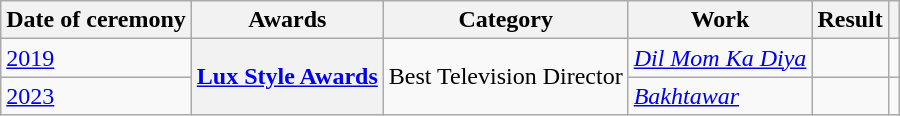<table class="wikitable plainrowheaders">
<tr>
<th scope="col">Date of ceremony</th>
<th scope="col">Awards</th>
<th scope="col">Category</th>
<th scope="col">Work</th>
<th scope="col">Result</th>
<th></th>
</tr>
<tr>
<td><a href='#'>2019</a></td>
<th scope="row" rowspan="2"><a href='#'>Lux Style Awards</a></th>
<td rowspan="2">Best Television Director</td>
<td><em><a href='#'>Dil Mom Ka Diya</a></em></td>
<td></td>
<td></td>
</tr>
<tr>
<td><a href='#'>2023</a></td>
<td><em><a href='#'>Bakhtawar</a></em></td>
<td></td>
<td></td>
</tr>
</table>
